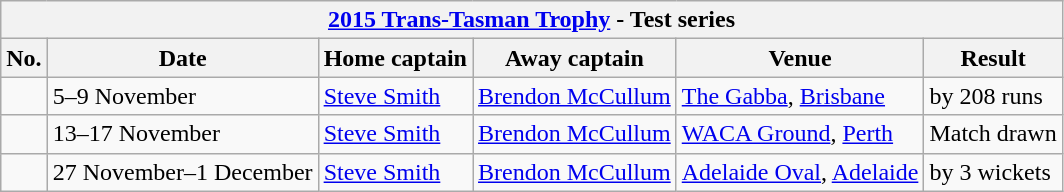<table class="wikitable">
<tr>
<th colspan="9"><a href='#'>2015 Trans-Tasman Trophy</a> - Test series</th>
</tr>
<tr>
<th>No.</th>
<th>Date</th>
<th>Home captain</th>
<th>Away captain</th>
<th>Venue</th>
<th>Result</th>
</tr>
<tr>
<td></td>
<td>5–9 November</td>
<td><a href='#'>Steve Smith</a></td>
<td><a href='#'>Brendon McCullum</a></td>
<td><a href='#'>The Gabba</a>, <a href='#'>Brisbane</a></td>
<td> by 208 runs</td>
</tr>
<tr>
<td></td>
<td>13–17 November</td>
<td><a href='#'>Steve Smith</a></td>
<td><a href='#'>Brendon McCullum</a></td>
<td><a href='#'>WACA Ground</a>, <a href='#'>Perth</a></td>
<td>Match drawn</td>
</tr>
<tr>
<td></td>
<td>27 November–1 December</td>
<td><a href='#'>Steve Smith</a></td>
<td><a href='#'>Brendon McCullum</a></td>
<td><a href='#'>Adelaide Oval</a>, <a href='#'>Adelaide</a></td>
<td> by 3 wickets</td>
</tr>
</table>
